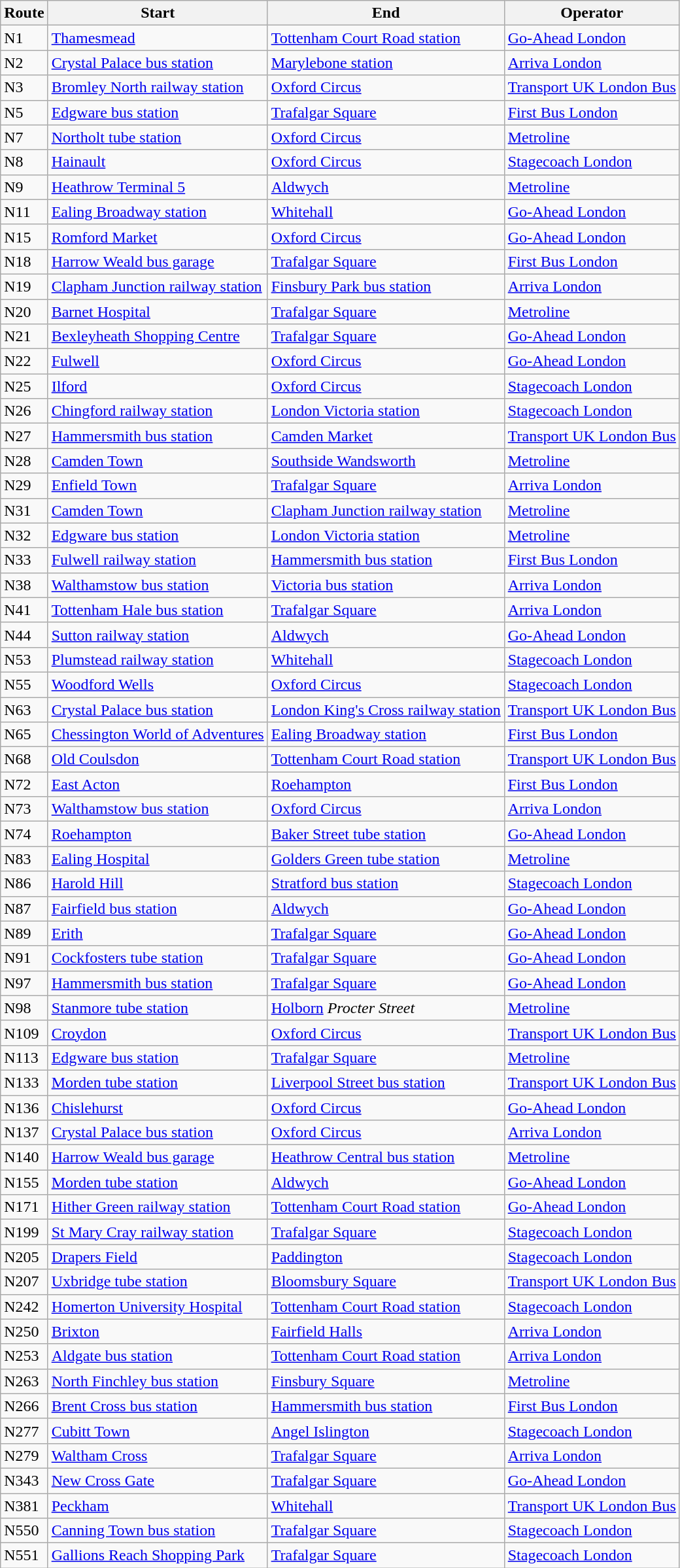<table class="wikitable sortable">
<tr>
<th>Route</th>
<th>Start</th>
<th>End</th>
<th>Operator</th>
</tr>
<tr>
<td>N1</td>
<td><a href='#'>Thamesmead</a></td>
<td><a href='#'>Tottenham Court Road station</a></td>
<td><a href='#'>Go-Ahead London</a></td>
</tr>
<tr>
<td>N2</td>
<td><a href='#'>Crystal Palace bus station</a></td>
<td><a href='#'>Marylebone station</a></td>
<td><a href='#'>Arriva London</a></td>
</tr>
<tr>
<td>N3</td>
<td><a href='#'>Bromley North railway station</a></td>
<td><a href='#'>Oxford Circus</a></td>
<td><a href='#'>Transport UK London Bus</a></td>
</tr>
<tr>
<td>N5</td>
<td><a href='#'>Edgware bus station</a></td>
<td><a href='#'>Trafalgar Square</a></td>
<td><a href='#'>First Bus London</a></td>
</tr>
<tr>
<td>N7</td>
<td><a href='#'>Northolt tube station</a></td>
<td><a href='#'>Oxford Circus</a></td>
<td><a href='#'>Metroline</a></td>
</tr>
<tr>
<td>N8</td>
<td><a href='#'>Hainault</a></td>
<td><a href='#'>Oxford Circus</a></td>
<td><a href='#'>Stagecoach London</a></td>
</tr>
<tr>
<td>N9</td>
<td><a href='#'>Heathrow Terminal 5</a></td>
<td><a href='#'>Aldwych</a></td>
<td><a href='#'>Metroline</a></td>
</tr>
<tr>
<td>N11</td>
<td><a href='#'>Ealing Broadway station</a></td>
<td><a href='#'>Whitehall</a></td>
<td><a href='#'>Go-Ahead London</a></td>
</tr>
<tr>
<td>N15</td>
<td><a href='#'>Romford Market</a></td>
<td><a href='#'>Oxford Circus</a></td>
<td><a href='#'>Go-Ahead London</a></td>
</tr>
<tr>
<td>N18</td>
<td><a href='#'>Harrow Weald bus garage</a></td>
<td><a href='#'>Trafalgar Square</a></td>
<td><a href='#'>First Bus London</a></td>
</tr>
<tr>
<td>N19</td>
<td><a href='#'>Clapham Junction railway station</a></td>
<td><a href='#'>Finsbury Park bus station</a></td>
<td><a href='#'>Arriva London</a></td>
</tr>
<tr>
<td>N20</td>
<td><a href='#'>Barnet Hospital</a></td>
<td><a href='#'>Trafalgar Square</a></td>
<td><a href='#'>Metroline</a></td>
</tr>
<tr>
<td>N21</td>
<td><a href='#'>Bexleyheath Shopping Centre</a></td>
<td><a href='#'>Trafalgar Square</a></td>
<td><a href='#'>Go-Ahead London</a></td>
</tr>
<tr>
<td>N22</td>
<td><a href='#'>Fulwell</a></td>
<td><a href='#'>Oxford Circus</a></td>
<td><a href='#'>Go-Ahead London</a></td>
</tr>
<tr>
<td>N25</td>
<td><a href='#'>Ilford</a></td>
<td><a href='#'>Oxford Circus</a></td>
<td><a href='#'>Stagecoach London</a></td>
</tr>
<tr>
<td>N26</td>
<td><a href='#'>Chingford railway station</a></td>
<td><a href='#'>London Victoria station</a></td>
<td><a href='#'>Stagecoach London</a></td>
</tr>
<tr>
<td>N27</td>
<td><a href='#'>Hammersmith bus station</a></td>
<td><a href='#'>Camden Market</a></td>
<td><a href='#'>Transport UK London Bus</a></td>
</tr>
<tr>
<td>N28</td>
<td><a href='#'>Camden Town</a></td>
<td><a href='#'>Southside Wandsworth</a></td>
<td><a href='#'>Metroline</a></td>
</tr>
<tr>
<td>N29</td>
<td><a href='#'>Enfield Town</a></td>
<td><a href='#'>Trafalgar Square</a></td>
<td><a href='#'>Arriva London</a></td>
</tr>
<tr>
<td>N31</td>
<td><a href='#'>Camden Town</a></td>
<td><a href='#'>Clapham Junction railway station</a></td>
<td><a href='#'>Metroline</a></td>
</tr>
<tr>
<td>N32</td>
<td><a href='#'>Edgware bus station</a></td>
<td><a href='#'>London Victoria station</a></td>
<td><a href='#'>Metroline</a></td>
</tr>
<tr>
<td>N33</td>
<td><a href='#'>Fulwell railway station</a></td>
<td><a href='#'>Hammersmith bus station</a></td>
<td><a href='#'>First Bus London</a></td>
</tr>
<tr>
<td>N38</td>
<td><a href='#'>Walthamstow bus station</a></td>
<td><a href='#'>Victoria bus station</a></td>
<td><a href='#'>Arriva London</a></td>
</tr>
<tr>
<td>N41</td>
<td><a href='#'>Tottenham Hale bus station</a></td>
<td><a href='#'>Trafalgar Square</a></td>
<td><a href='#'>Arriva London</a></td>
</tr>
<tr>
<td>N44</td>
<td><a href='#'>Sutton railway station</a></td>
<td><a href='#'>Aldwych</a></td>
<td><a href='#'>Go-Ahead London</a></td>
</tr>
<tr>
<td>N53</td>
<td><a href='#'>Plumstead railway station</a></td>
<td><a href='#'>Whitehall</a></td>
<td><a href='#'>Stagecoach London</a></td>
</tr>
<tr>
<td>N55</td>
<td><a href='#'>Woodford Wells</a></td>
<td><a href='#'>Oxford Circus</a></td>
<td><a href='#'>Stagecoach London</a></td>
</tr>
<tr>
<td>N63</td>
<td><a href='#'>Crystal Palace bus station</a></td>
<td><a href='#'>London King's Cross railway station</a></td>
<td><a href='#'>Transport UK London Bus</a></td>
</tr>
<tr>
<td>N65</td>
<td><a href='#'>Chessington World of Adventures</a></td>
<td><a href='#'>Ealing Broadway station</a></td>
<td><a href='#'>First Bus London</a></td>
</tr>
<tr>
<td>N68</td>
<td><a href='#'>Old Coulsdon</a></td>
<td><a href='#'>Tottenham Court Road station</a></td>
<td><a href='#'>Transport UK London Bus</a></td>
</tr>
<tr>
<td>N72</td>
<td><a href='#'>East Acton</a></td>
<td><a href='#'>Roehampton</a></td>
<td><a href='#'>First Bus London</a></td>
</tr>
<tr>
<td>N73</td>
<td><a href='#'>Walthamstow bus station</a></td>
<td><a href='#'>Oxford Circus</a></td>
<td><a href='#'>Arriva London</a></td>
</tr>
<tr>
<td>N74</td>
<td><a href='#'>Roehampton</a></td>
<td><a href='#'>Baker Street tube station</a></td>
<td><a href='#'>Go-Ahead London</a></td>
</tr>
<tr>
<td>N83</td>
<td><a href='#'>Ealing Hospital</a></td>
<td><a href='#'>Golders Green tube station</a></td>
<td><a href='#'>Metroline</a></td>
</tr>
<tr>
<td>N86</td>
<td><a href='#'>Harold Hill</a></td>
<td><a href='#'>Stratford bus station</a></td>
<td><a href='#'>Stagecoach London</a></td>
</tr>
<tr>
<td>N87</td>
<td><a href='#'>Fairfield bus station</a></td>
<td><a href='#'>Aldwych</a></td>
<td><a href='#'>Go-Ahead London</a></td>
</tr>
<tr>
<td>N89</td>
<td><a href='#'>Erith</a></td>
<td><a href='#'>Trafalgar Square</a></td>
<td><a href='#'>Go-Ahead London</a></td>
</tr>
<tr>
<td>N91</td>
<td><a href='#'>Cockfosters tube station</a></td>
<td><a href='#'>Trafalgar Square</a></td>
<td><a href='#'>Go-Ahead London</a></td>
</tr>
<tr>
<td>N97</td>
<td><a href='#'>Hammersmith bus station</a></td>
<td><a href='#'>Trafalgar Square</a></td>
<td><a href='#'>Go-Ahead London</a></td>
</tr>
<tr>
<td>N98</td>
<td><a href='#'>Stanmore tube station</a></td>
<td><a href='#'>Holborn</a> <em>Procter Street</em></td>
<td><a href='#'>Metroline</a></td>
</tr>
<tr>
<td>N109</td>
<td><a href='#'>Croydon</a></td>
<td><a href='#'>Oxford Circus</a></td>
<td><a href='#'>Transport UK London Bus</a></td>
</tr>
<tr>
<td>N113</td>
<td><a href='#'>Edgware bus station</a></td>
<td><a href='#'>Trafalgar Square</a></td>
<td><a href='#'>Metroline</a></td>
</tr>
<tr>
<td>N133</td>
<td><a href='#'>Morden tube station</a></td>
<td><a href='#'>Liverpool Street bus station</a></td>
<td><a href='#'>Transport UK London Bus</a></td>
</tr>
<tr>
<td>N136</td>
<td><a href='#'>Chislehurst</a></td>
<td><a href='#'>Oxford Circus</a></td>
<td><a href='#'>Go-Ahead London</a></td>
</tr>
<tr>
<td>N137</td>
<td><a href='#'>Crystal Palace bus station</a></td>
<td><a href='#'>Oxford Circus</a></td>
<td><a href='#'>Arriva London</a></td>
</tr>
<tr>
<td>N140</td>
<td><a href='#'>Harrow Weald bus garage</a></td>
<td><a href='#'>Heathrow Central bus station</a></td>
<td><a href='#'>Metroline</a></td>
</tr>
<tr>
<td>N155</td>
<td><a href='#'>Morden tube station</a></td>
<td><a href='#'>Aldwych</a></td>
<td><a href='#'>Go-Ahead London</a></td>
</tr>
<tr>
<td>N171</td>
<td><a href='#'>Hither Green railway station</a></td>
<td><a href='#'>Tottenham Court Road station</a></td>
<td><a href='#'>Go-Ahead London</a></td>
</tr>
<tr>
<td>N199</td>
<td><a href='#'>St Mary Cray railway station</a></td>
<td><a href='#'>Trafalgar Square</a></td>
<td><a href='#'>Stagecoach London</a></td>
</tr>
<tr>
<td>N205</td>
<td><a href='#'>Drapers Field</a></td>
<td><a href='#'>Paddington</a></td>
<td><a href='#'>Stagecoach London</a></td>
</tr>
<tr>
<td>N207</td>
<td><a href='#'>Uxbridge tube station</a></td>
<td><a href='#'>Bloomsbury Square</a></td>
<td><a href='#'>Transport UK London Bus</a></td>
</tr>
<tr>
<td>N242</td>
<td><a href='#'>Homerton University Hospital</a></td>
<td><a href='#'>Tottenham Court Road station</a></td>
<td><a href='#'>Stagecoach London</a></td>
</tr>
<tr>
<td>N250</td>
<td><a href='#'>Brixton</a></td>
<td><a href='#'>Fairfield Halls</a></td>
<td><a href='#'>Arriva London</a></td>
</tr>
<tr>
<td>N253</td>
<td><a href='#'>Aldgate bus station</a></td>
<td><a href='#'>Tottenham Court Road station</a></td>
<td><a href='#'>Arriva London</a></td>
</tr>
<tr>
<td>N263</td>
<td><a href='#'>North Finchley bus station</a></td>
<td><a href='#'>Finsbury Square</a></td>
<td><a href='#'>Metroline</a></td>
</tr>
<tr>
<td>N266</td>
<td><a href='#'>Brent Cross bus station</a></td>
<td><a href='#'>Hammersmith bus station</a></td>
<td><a href='#'>First Bus London</a></td>
</tr>
<tr>
<td>N277</td>
<td><a href='#'>Cubitt Town</a></td>
<td><a href='#'>Angel Islington</a></td>
<td><a href='#'>Stagecoach London</a></td>
</tr>
<tr>
<td>N279</td>
<td><a href='#'>Waltham Cross</a></td>
<td><a href='#'>Trafalgar Square</a></td>
<td><a href='#'>Arriva London</a></td>
</tr>
<tr>
<td>N343</td>
<td><a href='#'>New Cross Gate</a></td>
<td><a href='#'>Trafalgar Square</a></td>
<td><a href='#'>Go-Ahead London</a></td>
</tr>
<tr>
<td>N381</td>
<td><a href='#'>Peckham</a></td>
<td><a href='#'>Whitehall</a></td>
<td><a href='#'>Transport UK London Bus</a></td>
</tr>
<tr>
<td>N550</td>
<td><a href='#'>Canning Town bus station</a></td>
<td><a href='#'>Trafalgar Square</a></td>
<td><a href='#'>Stagecoach London</a></td>
</tr>
<tr>
<td>N551</td>
<td><a href='#'>Gallions Reach Shopping Park</a></td>
<td><a href='#'>Trafalgar Square</a></td>
<td><a href='#'>Stagecoach London</a></td>
</tr>
</table>
